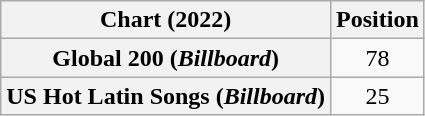<table class="wikitable sortable plainrowheaders" style="text-align:center">
<tr>
<th scope="col">Chart (2022)</th>
<th scope="col">Position</th>
</tr>
<tr>
<th scope="row">Global 200 (<em>Billboard</em>)</th>
<td>78</td>
</tr>
<tr>
<th scope="row">US Hot Latin Songs (<em>Billboard</em>)</th>
<td>25</td>
</tr>
</table>
